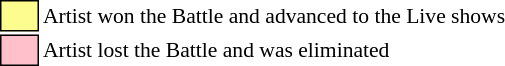<table class="toccolours" style="font-size: 90%; white-space: nowrap;">
<tr>
<td style="background:#FDFC8F; border:1px solid black;">      </td>
<td>Artist won the Battle and advanced to the Live shows</td>
</tr>
<tr>
<td style="background:#FFC0CB; border:1px solid black;">      </td>
<td>Artist lost the Battle and was eliminated</td>
</tr>
</table>
